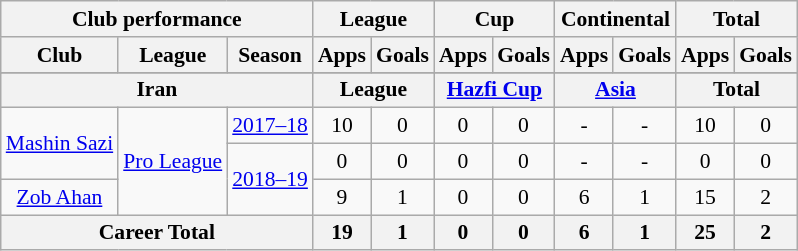<table class="wikitable" style="font-size:90%; text-align:center;">
<tr>
<th colspan=3>Club performance</th>
<th colspan=2>League</th>
<th colspan=2>Cup</th>
<th colspan=2>Continental</th>
<th colspan=2>Total</th>
</tr>
<tr>
<th>Club</th>
<th>League</th>
<th>Season</th>
<th>Apps</th>
<th>Goals</th>
<th>Apps</th>
<th>Goals</th>
<th>Apps</th>
<th>Goals</th>
<th>Apps</th>
<th>Goals</th>
</tr>
<tr>
</tr>
<tr>
<th colspan=3>Iran</th>
<th colspan=2>League</th>
<th colspan=2><a href='#'>Hazfi Cup</a></th>
<th colspan=2><a href='#'>Asia</a></th>
<th colspan=2>Total</th>
</tr>
<tr>
<td rowspan="2"><a href='#'>Mashin Sazi</a></td>
<td rowspan="3"><a href='#'>Pro League</a></td>
<td><a href='#'>2017–18</a></td>
<td>10</td>
<td>0</td>
<td>0</td>
<td>0</td>
<td>-</td>
<td>-</td>
<td>10</td>
<td>0</td>
</tr>
<tr>
<td rowspan="2"><a href='#'>2018–19</a></td>
<td>0</td>
<td>0</td>
<td>0</td>
<td>0</td>
<td>-</td>
<td>-</td>
<td>0</td>
<td>0</td>
</tr>
<tr>
<td rowspan="1"><a href='#'>Zob Ahan</a></td>
<td>9</td>
<td>1</td>
<td>0</td>
<td>0</td>
<td>6</td>
<td>1</td>
<td>15</td>
<td>2</td>
</tr>
<tr>
<th colspan=3>Career Total</th>
<th>19</th>
<th>1</th>
<th>0</th>
<th>0</th>
<th>6</th>
<th>1</th>
<th>25</th>
<th>2</th>
</tr>
</table>
